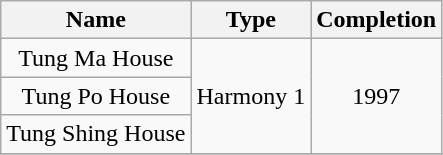<table class="wikitable" style="text-align: center">
<tr>
<th>Name</th>
<th>Type</th>
<th>Completion</th>
</tr>
<tr>
<td>Tung Ma House</td>
<td rowspan="3">Harmony 1</td>
<td rowspan="3">1997</td>
</tr>
<tr>
<td>Tung Po House</td>
</tr>
<tr>
<td>Tung Shing House</td>
</tr>
<tr>
</tr>
</table>
